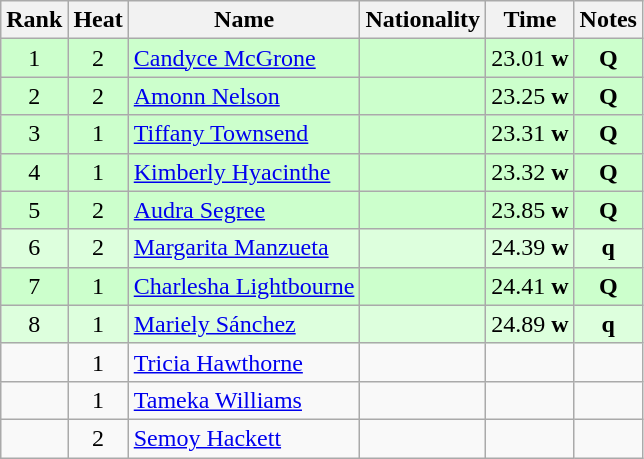<table class="wikitable sortable" style="text-align:center">
<tr>
<th>Rank</th>
<th>Heat</th>
<th>Name</th>
<th>Nationality</th>
<th>Time</th>
<th>Notes</th>
</tr>
<tr bgcolor=ccffcc>
<td>1</td>
<td>2</td>
<td align=left><a href='#'>Candyce McGrone</a></td>
<td align=left></td>
<td>23.01 <strong>w</strong></td>
<td><strong>Q</strong></td>
</tr>
<tr bgcolor=ccffcc>
<td>2</td>
<td>2</td>
<td align=left><a href='#'>Amonn Nelson</a></td>
<td align=left></td>
<td>23.25 <strong>w</strong></td>
<td><strong>Q</strong></td>
</tr>
<tr bgcolor=ccffcc>
<td>3</td>
<td>1</td>
<td align=left><a href='#'>Tiffany Townsend</a></td>
<td align=left></td>
<td>23.31 <strong>w</strong></td>
<td><strong>Q</strong></td>
</tr>
<tr bgcolor=ccffcc>
<td>4</td>
<td>1</td>
<td align=left><a href='#'>Kimberly Hyacinthe</a></td>
<td align=left></td>
<td>23.32 <strong>w</strong></td>
<td><strong>Q</strong></td>
</tr>
<tr bgcolor=ccffcc>
<td>5</td>
<td>2</td>
<td align=left><a href='#'>Audra Segree</a></td>
<td align=left></td>
<td>23.85 <strong>w</strong></td>
<td><strong>Q</strong></td>
</tr>
<tr bgcolor=ddffdd>
<td>6</td>
<td>2</td>
<td align=left><a href='#'>Margarita Manzueta</a></td>
<td align=left></td>
<td>24.39 <strong>w</strong></td>
<td><strong>q</strong></td>
</tr>
<tr bgcolor=ccffcc>
<td>7</td>
<td>1</td>
<td align=left><a href='#'>Charlesha Lightbourne</a></td>
<td align=left></td>
<td>24.41 <strong>w</strong></td>
<td><strong>Q</strong></td>
</tr>
<tr bgcolor=ddffdd>
<td>8</td>
<td>1</td>
<td align=left><a href='#'>Mariely Sánchez</a></td>
<td align=left></td>
<td>24.89 <strong>w</strong></td>
<td><strong>q</strong></td>
</tr>
<tr>
<td></td>
<td>1</td>
<td align=left><a href='#'>Tricia Hawthorne</a></td>
<td align=left></td>
<td></td>
<td></td>
</tr>
<tr>
<td></td>
<td>1</td>
<td align=left><a href='#'>Tameka Williams</a></td>
<td align=left></td>
<td></td>
<td></td>
</tr>
<tr>
<td></td>
<td>2</td>
<td align=left><a href='#'>Semoy Hackett</a></td>
<td align=left></td>
<td></td>
<td></td>
</tr>
</table>
